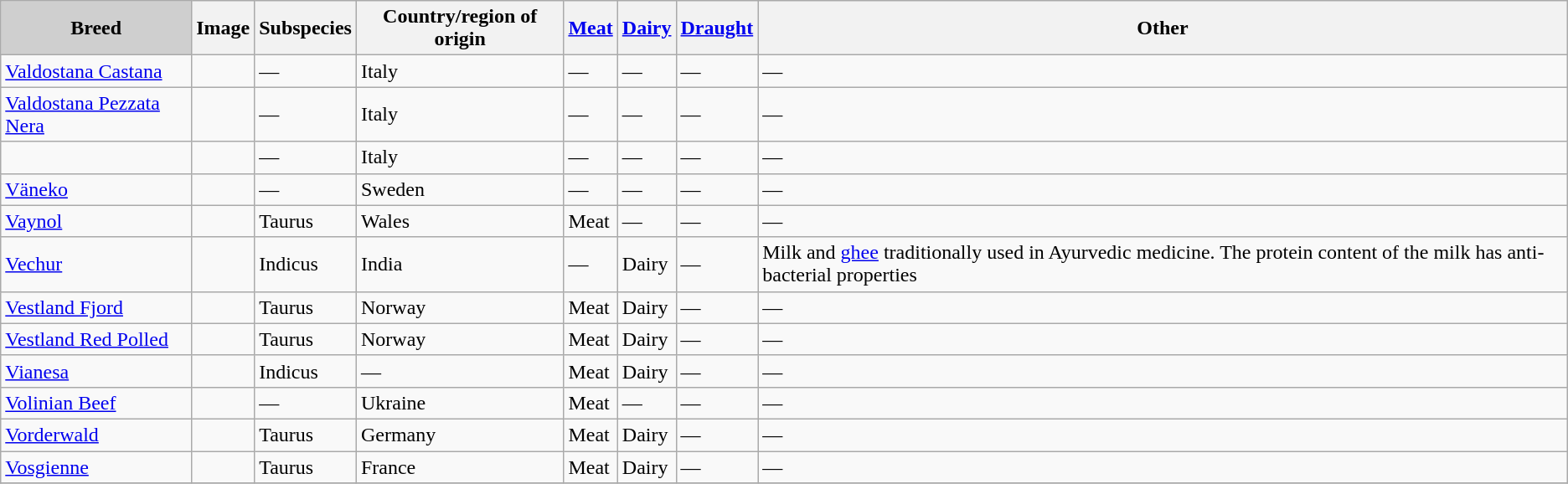<table class="wikitable sortable">
<tr>
<th style="background-color:#cfcfcf;">Breed</th>
<th>Image</th>
<th>Subspecies</th>
<th>Country/region of origin</th>
<th><a href='#'>Meat</a></th>
<th><a href='#'>Dairy</a></th>
<th><a href='#'>Draught</a></th>
<th>Other</th>
</tr>
<tr>
<td><a href='#'>Valdostana Castana</a></td>
<td></td>
<td>—</td>
<td>Italy</td>
<td>—</td>
<td>—</td>
<td>—</td>
<td>—</td>
</tr>
<tr>
<td><a href='#'>Valdostana Pezzata Nera</a></td>
<td></td>
<td>—</td>
<td>Italy</td>
<td>—</td>
<td>—</td>
<td>—</td>
<td>—</td>
</tr>
<tr>
<td></td>
<td></td>
<td>—</td>
<td>Italy</td>
<td>—</td>
<td>—</td>
<td>—</td>
<td>—</td>
</tr>
<tr>
<td><a href='#'>Väneko</a></td>
<td></td>
<td>—</td>
<td>Sweden</td>
<td>—</td>
<td>—</td>
<td>—</td>
<td>—</td>
</tr>
<tr>
<td><a href='#'>Vaynol</a></td>
<td></td>
<td>Taurus</td>
<td>Wales</td>
<td>Meat</td>
<td>—</td>
<td>—</td>
<td>—</td>
</tr>
<tr>
<td><a href='#'>Vechur</a></td>
<td></td>
<td>Indicus</td>
<td>India</td>
<td>—</td>
<td>Dairy</td>
<td>—</td>
<td>Milk and <a href='#'>ghee</a> traditionally used in Ayurvedic medicine. The protein content of the milk has anti-bacterial properties</td>
</tr>
<tr>
<td><a href='#'>Vestland Fjord</a></td>
<td></td>
<td>Taurus</td>
<td>Norway</td>
<td>Meat</td>
<td>Dairy</td>
<td>—</td>
<td>—</td>
</tr>
<tr>
<td><a href='#'>Vestland Red Polled</a></td>
<td></td>
<td>Taurus</td>
<td>Norway</td>
<td>Meat</td>
<td>Dairy</td>
<td>—</td>
<td>—</td>
</tr>
<tr>
<td><a href='#'>Vianesa</a></td>
<td></td>
<td>Indicus</td>
<td>—</td>
<td>Meat</td>
<td>Dairy</td>
<td>—</td>
<td>—</td>
</tr>
<tr>
<td><a href='#'>Volinian Beef</a></td>
<td></td>
<td>—</td>
<td>Ukraine</td>
<td>Meat</td>
<td>—</td>
<td>—</td>
<td>—</td>
</tr>
<tr>
<td><a href='#'>Vorderwald</a></td>
<td></td>
<td>Taurus</td>
<td>Germany</td>
<td>Meat</td>
<td>Dairy</td>
<td>—</td>
<td>—</td>
</tr>
<tr>
<td><a href='#'>Vosgienne</a></td>
<td></td>
<td>Taurus</td>
<td>France</td>
<td>Meat</td>
<td>Dairy</td>
<td>—</td>
<td>—</td>
</tr>
<tr class="sortbottom">
</tr>
</table>
